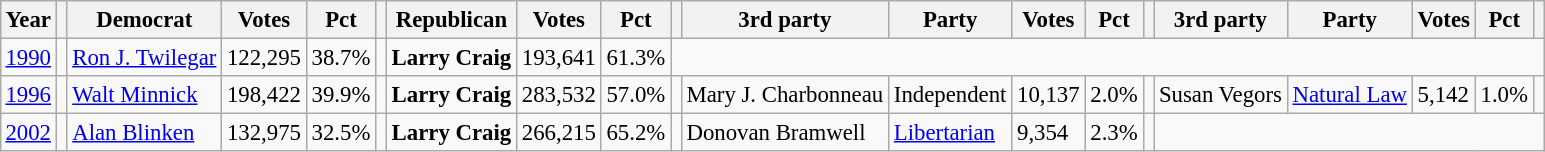<table class="wikitable" style="margin:0.5em ; font-size:95%">
<tr>
<th>Year</th>
<th></th>
<th>Democrat</th>
<th>Votes</th>
<th>Pct</th>
<th></th>
<th>Republican</th>
<th>Votes</th>
<th>Pct</th>
<th></th>
<th>3rd party</th>
<th>Party</th>
<th>Votes</th>
<th>Pct</th>
<th></th>
<th>3rd party</th>
<th>Party</th>
<th>Votes</th>
<th>Pct</th>
<th></th>
</tr>
<tr>
<td><a href='#'>1990</a></td>
<td></td>
<td><a href='#'>Ron J. Twilegar</a></td>
<td>122,295</td>
<td>38.7%</td>
<td></td>
<td><strong>Larry Craig</strong></td>
<td>193,641</td>
<td>61.3%</td>
</tr>
<tr>
<td><a href='#'>1996</a></td>
<td></td>
<td><a href='#'>Walt Minnick</a></td>
<td>198,422</td>
<td>39.9%</td>
<td></td>
<td><strong>Larry Craig</strong></td>
<td>283,532</td>
<td>57.0%</td>
<td></td>
<td>Mary J. Charbonneau</td>
<td>Independent</td>
<td>10,137</td>
<td>2.0%</td>
<td></td>
<td>Susan Vegors</td>
<td><a href='#'>Natural Law</a></td>
<td>5,142</td>
<td>1.0%</td>
<td></td>
</tr>
<tr>
<td><a href='#'>2002</a></td>
<td></td>
<td><a href='#'>Alan Blinken</a></td>
<td>132,975</td>
<td>32.5%</td>
<td></td>
<td><strong>Larry Craig</strong></td>
<td>266,215</td>
<td>65.2%</td>
<td></td>
<td>Donovan Bramwell</td>
<td><a href='#'>Libertarian</a></td>
<td>9,354</td>
<td>2.3%</td>
<td></td>
</tr>
</table>
